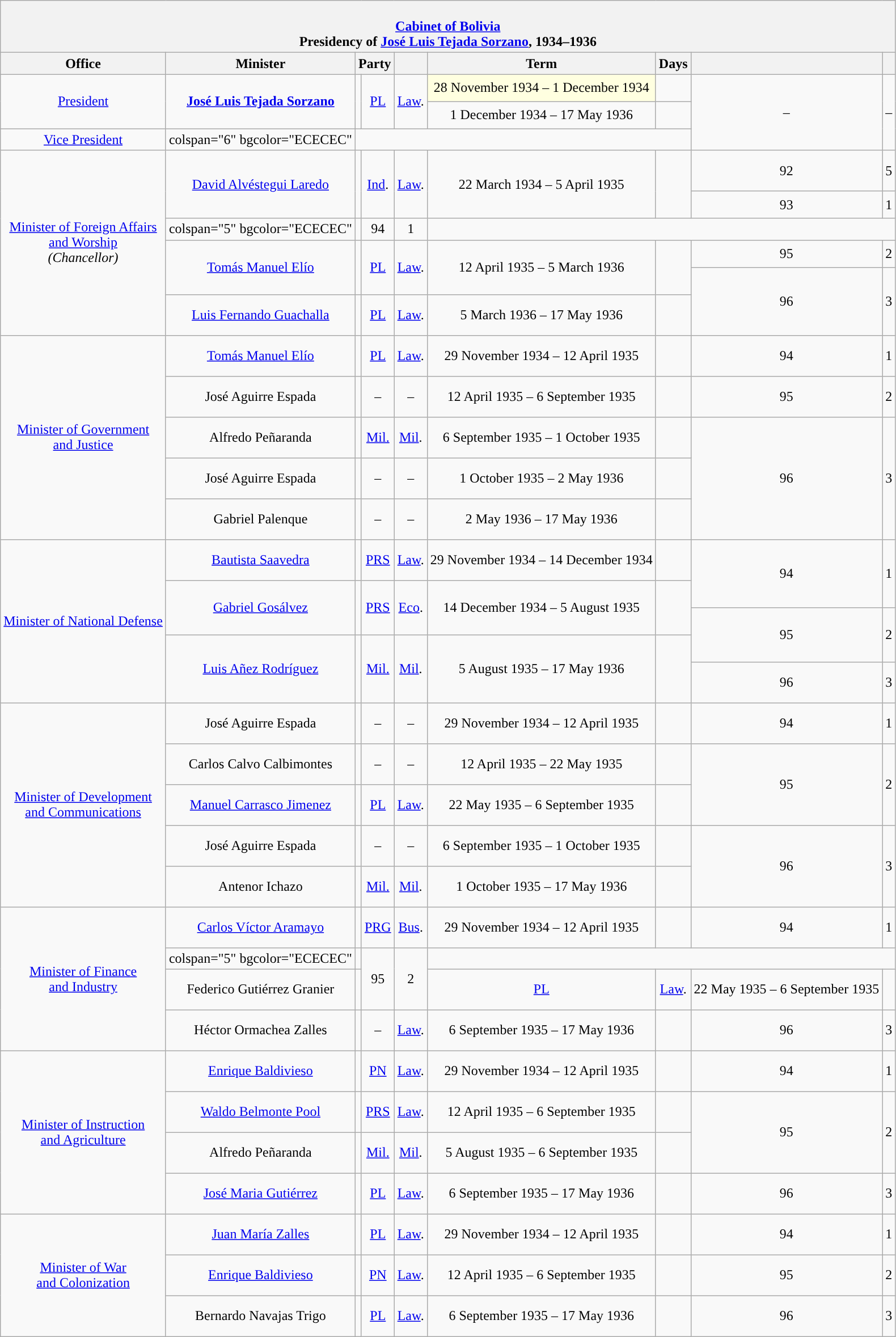<table class="wikitable" style="text-align:center;">
<tr>
<th colspan="9" style="background-color:"><br><a href='#'>Cabinet of Bolivia</a><br>Presidency of <a href='#'>José Luis Tejada Sorzano</a>, 1934–1936</th>
</tr>
<tr style="font-weight:bold;">
<th>Office</th>
<th>Minister</th>
<th colspan="2">Party</th>
<th></th>
<th>Term</th>
<th>Days</th>
<th></th>
<th><br></th>
</tr>
<tr style="height:2em;">
<td rowspan="2"><a href='#'>President</a></td>
<td rowspan="2"><strong><a href='#'>José Luis Tejada Sorzano</a></strong></td>
<td rowspan="2" style="background:"></td>
<td rowspan="2"><a href='#'>PL</a></td>
<td rowspan="2"><a href='#'>Law</a>.</td>
<td style="background-color:#FFFFE0">28 November 1934 – 1 December 1934</td>
<td></td>
<td rowspan="3">–</td>
<td rowspan="3">–</td>
</tr>
<tr style="height:2em;">
<td>1 December 1934 – 17 May 1936</td>
<td><br></td>
</tr>
<tr>
<td><a href='#'>Vice President</a></td>
<td>colspan="6" bgcolor="ECECEC" <br></td>
</tr>
<tr style="height:3em;">
<td rowspan="6"><a href='#'>Minister of Foreign Affairs<br>and Worship</a><br><em>(Chancellor)</em></td>
<td rowspan="2"><a href='#'>David Alvéstegui Laredo</a></td>
<td rowspan="2" style="background:"></td>
<td rowspan="2"><a href='#'>Ind</a>.</td>
<td rowspan="2"><a href='#'>Law</a>.</td>
<td rowspan="2">22 March 1934 – 5 April 1935</td>
<td rowspan="2"></td>
<td>92</td>
<td>5</td>
</tr>
<tr style="height:2em;">
<td>93</td>
<td>1</td>
</tr>
<tr>
<td>colspan="5" bgcolor="ECECEC" </td>
<td></td>
<td>94</td>
<td>1</td>
</tr>
<tr style="height:2em;">
<td rowspan="2"><a href='#'>Tomás Manuel Elío</a></td>
<td rowspan="2" style="background:"></td>
<td rowspan="2"><a href='#'>PL</a></td>
<td rowspan="2"><a href='#'>Law</a>.</td>
<td rowspan="2">12 April 1935 – 5 March 1936</td>
<td rowspan="2"></td>
<td>95</td>
<td>2</td>
</tr>
<tr style="height:2em;">
<td rowspan="2">96</td>
<td rowspan="2">3</td>
</tr>
<tr style="height:3em;">
<td><a href='#'>Luis Fernando Guachalla</a></td>
<td style="background:"></td>
<td><a href='#'>PL</a></td>
<td><a href='#'>Law</a>.</td>
<td>5 March 1936 – 17 May 1936</td>
<td><br></td>
</tr>
<tr style="height:3em;">
<td rowspan="5"><a href='#'>Minister of Government<br>and Justice</a></td>
<td><a href='#'>Tomás Manuel Elío</a></td>
<td style="background:"></td>
<td><a href='#'>PL</a></td>
<td><a href='#'>Law</a>.</td>
<td>29 November 1934 – 12 April 1935</td>
<td></td>
<td>94</td>
<td>1</td>
</tr>
<tr style="height:3em;">
<td>José Aguirre Espada</td>
<td style="background:"></td>
<td>–</td>
<td>–</td>
<td>12 April 1935 – 6 September 1935</td>
<td></td>
<td>95</td>
<td>2</td>
</tr>
<tr style="height:3em;">
<td>Alfredo Peñaranda</td>
<td style="background:"></td>
<td><a href='#'>Mil.</a></td>
<td><a href='#'>Mil</a>.</td>
<td>6 September 1935 – 1 October 1935</td>
<td></td>
<td rowspan="3">96</td>
<td rowspan="3">3</td>
</tr>
<tr style="height:3em;">
<td>José Aguirre Espada</td>
<td style="background:"></td>
<td>–</td>
<td>–</td>
<td>1 October 1935 – 2 May 1936</td>
<td></td>
</tr>
<tr style="height:3em;">
<td>Gabriel Palenque</td>
<td style="background:"></td>
<td>–</td>
<td>–</td>
<td>2 May 1936 – 17 May 1936</td>
<td><br></td>
</tr>
<tr style="height:3em;">
<td rowspan="5"><a href='#'>Minister of National Defense</a></td>
<td><a href='#'>Bautista Saavedra</a></td>
<td style="background:"></td>
<td><a href='#'>PRS</a></td>
<td><a href='#'>Law</a>.</td>
<td>29 November 1934 – 14 December 1934</td>
<td></td>
<td rowspan="2">94</td>
<td rowspan="2">1</td>
</tr>
<tr style="height:2em;">
<td rowspan="2"><a href='#'>Gabriel Gosálvez</a></td>
<td rowspan="2" style="background:"></td>
<td rowspan="2"><a href='#'>PRS</a></td>
<td rowspan="2"><a href='#'>Eco</a>.</td>
<td rowspan="2">14 December 1934 – 5 August 1935</td>
<td rowspan="2"></td>
</tr>
<tr style="height:2em;">
<td rowspan="2">95</td>
<td rowspan="2">2</td>
</tr>
<tr style="height:2em;">
<td rowspan="2"><a href='#'>Luis Añez Rodríguez</a></td>
<td rowspan="2" style="background:"></td>
<td rowspan="2"><a href='#'>Mil.</a></td>
<td rowspan="2"><a href='#'>Mil</a>.</td>
<td rowspan="2">5 August 1935 – 17 May 1936</td>
<td rowspan="2"></td>
</tr>
<tr style="height:3em;">
<td>96</td>
<td>3<br></td>
</tr>
<tr style="height:3em;">
<td rowspan="5"><a href='#'>Minister of Development<br>and Communications</a></td>
<td>José Aguirre Espada</td>
<td style="background:"></td>
<td>–</td>
<td>–</td>
<td>29 November 1934 – 12 April 1935</td>
<td></td>
<td>94</td>
<td>1</td>
</tr>
<tr style="height:3em;">
<td>Carlos Calvo Calbimontes</td>
<td style="background:"></td>
<td>–</td>
<td>–</td>
<td>12 April 1935 – 22 May 1935</td>
<td></td>
<td rowspan="2">95</td>
<td rowspan="2">2</td>
</tr>
<tr style="height:3em;">
<td><a href='#'>Manuel Carrasco Jimenez</a></td>
<td style="background:"></td>
<td><a href='#'>PL</a></td>
<td><a href='#'>Law</a>.</td>
<td>22 May 1935 – 6 September 1935</td>
<td></td>
</tr>
<tr style="height:3em;">
<td>José Aguirre Espada</td>
<td style="background:"></td>
<td>–</td>
<td>–</td>
<td>6 September 1935 – 1 October 1935</td>
<td></td>
<td rowspan="2">96</td>
<td rowspan="2">3</td>
</tr>
<tr style="height:3em;">
<td>Antenor Ichazo</td>
<td style="background:"></td>
<td><a href='#'>Mil.</a></td>
<td><a href='#'>Mil</a>.</td>
<td>1 October 1935 – 17 May 1936</td>
<td><br></td>
</tr>
<tr style="height:3em;">
<td rowspan="4"><a href='#'>Minister of Finance<br>and Industry</a></td>
<td><a href='#'>Carlos Víctor Aramayo</a></td>
<td style="background:"></td>
<td><a href='#'>PRG</a></td>
<td><a href='#'>Bus</a>.</td>
<td>29 November 1934 – 12 April 1935</td>
<td></td>
<td>94</td>
<td>1</td>
</tr>
<tr>
<td>colspan="5" bgcolor="ECECEC" </td>
<td></td>
<td rowspan="2">95</td>
<td rowspan="2">2</td>
</tr>
<tr style="height:3em;">
<td>Federico Gutiérrez Granier</td>
<td style="background:"></td>
<td><a href='#'>PL</a></td>
<td><a href='#'>Law</a>.</td>
<td>22 May 1935 – 6 September 1935</td>
<td></td>
</tr>
<tr style="height:3em;">
<td>Héctor Ormachea Zalles</td>
<td style="background:"></td>
<td>–</td>
<td><a href='#'>Law</a>.</td>
<td>6 September 1935 – 17 May 1936</td>
<td></td>
<td>96</td>
<td>3<br></td>
</tr>
<tr style="height:3em;">
<td rowspan="4"><a href='#'>Minister of Instruction<br>and Agriculture</a></td>
<td><a href='#'>Enrique Baldivieso</a></td>
<td style="background:"></td>
<td><a href='#'>PN</a></td>
<td><a href='#'>Law</a>.</td>
<td>29 November 1934 – 12 April 1935</td>
<td></td>
<td>94</td>
<td>1</td>
</tr>
<tr style="height:3em;">
<td><a href='#'>Waldo Belmonte Pool</a></td>
<td style="background:"></td>
<td><a href='#'>PRS</a></td>
<td><a href='#'>Law</a>.</td>
<td>12 April 1935 – 6 September 1935</td>
<td></td>
<td rowspan="2">95</td>
<td rowspan="2">2</td>
</tr>
<tr style="height:3em;">
<td>Alfredo Peñaranda</td>
<td style="background:"></td>
<td><a href='#'>Mil.</a></td>
<td><a href='#'>Mil</a>.</td>
<td>5 August 1935 – 6 September 1935</td>
<td></td>
</tr>
<tr style="height:3em;">
<td><a href='#'>José Maria Gutiérrez</a></td>
<td style="background:"></td>
<td><a href='#'>PL</a></td>
<td><a href='#'>Law</a>.</td>
<td>6 September 1935 – 17 May 1936</td>
<td></td>
<td>96</td>
<td>3<br></td>
</tr>
<tr style="height:3em;">
<td rowspan="4"><a href='#'>Minister of War<br>and Colonization</a></td>
<td><a href='#'>Juan María Zalles</a></td>
<td style="background:"></td>
<td><a href='#'>PL</a></td>
<td><a href='#'>Law</a>.</td>
<td>29 November 1934 – 12 April 1935</td>
<td></td>
<td>94</td>
<td>1</td>
</tr>
<tr style="height:3em;">
<td><a href='#'>Enrique Baldivieso</a></td>
<td style="background:"></td>
<td><a href='#'>PN</a></td>
<td><a href='#'>Law</a>.</td>
<td>12 April 1935 – 6 September 1935</td>
<td></td>
<td>95</td>
<td>2</td>
</tr>
<tr style="height:3em;">
<td>Bernardo Navajas Trigo</td>
<td style="background:"></td>
<td><a href='#'>PL</a></td>
<td><a href='#'>Law</a>.</td>
<td>6 September 1935 – 17 May 1936</td>
<td></td>
<td>96</td>
<td>3</td>
</tr>
</table>
